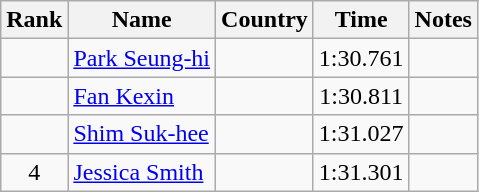<table class="wikitable sortable" style="text-align:center">
<tr>
<th>Rank</th>
<th>Name</th>
<th>Country</th>
<th>Time</th>
<th>Notes</th>
</tr>
<tr>
<td></td>
<td align=left><a href='#'>Park Seung-hi</a></td>
<td align=left></td>
<td>1:30.761</td>
<td></td>
</tr>
<tr>
<td></td>
<td align=left><a href='#'>Fan Kexin</a></td>
<td align=left></td>
<td>1:30.811</td>
<td></td>
</tr>
<tr>
<td></td>
<td align=left><a href='#'>Shim Suk-hee</a></td>
<td align=left></td>
<td>1:31.027</td>
<td></td>
</tr>
<tr>
<td>4</td>
<td align=left><a href='#'>Jessica Smith</a></td>
<td align=left></td>
<td>1:31.301</td>
<td></td>
</tr>
</table>
